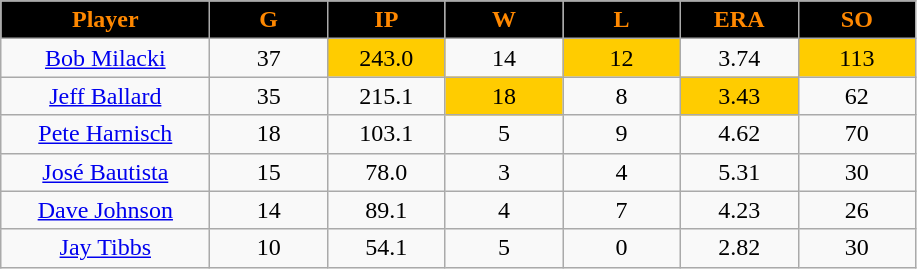<table class="wikitable sortable">
<tr>
<th style="background:black;color:#FF8800;" width="16%">Player</th>
<th style="background:black;color:#FF8800;" width="9%">G</th>
<th style="background:black;color:#FF8800;" width="9%">IP</th>
<th style="background:black;color:#FF8800;" width="9%">W</th>
<th style="background:black;color:#FF8800;" width="9%">L</th>
<th style="background:black;color:#FF8800;" width="9%">ERA</th>
<th style="background:black;color:#FF8800;" width="9%">SO</th>
</tr>
<tr align="center">
<td><a href='#'>Bob Milacki</a></td>
<td>37</td>
<td bgcolor="FFCC00">243.0</td>
<td>14</td>
<td bgcolor="FFCC00">12</td>
<td>3.74</td>
<td bgcolor="FFCC00">113</td>
</tr>
<tr align="center">
<td><a href='#'>Jeff Ballard</a></td>
<td>35</td>
<td>215.1</td>
<td bgcolor="FFCC00">18</td>
<td>8</td>
<td bgcolor="FFCC00">3.43</td>
<td>62</td>
</tr>
<tr align="center">
<td><a href='#'>Pete Harnisch</a></td>
<td>18</td>
<td>103.1</td>
<td>5</td>
<td>9</td>
<td>4.62</td>
<td>70</td>
</tr>
<tr align="center">
<td><a href='#'>José Bautista</a></td>
<td>15</td>
<td>78.0</td>
<td>3</td>
<td>4</td>
<td>5.31</td>
<td>30</td>
</tr>
<tr align="center">
<td><a href='#'>Dave Johnson</a></td>
<td>14</td>
<td>89.1</td>
<td>4</td>
<td>7</td>
<td>4.23</td>
<td>26</td>
</tr>
<tr align="center">
<td><a href='#'>Jay Tibbs</a></td>
<td>10</td>
<td>54.1</td>
<td>5</td>
<td>0</td>
<td>2.82</td>
<td>30</td>
</tr>
</table>
